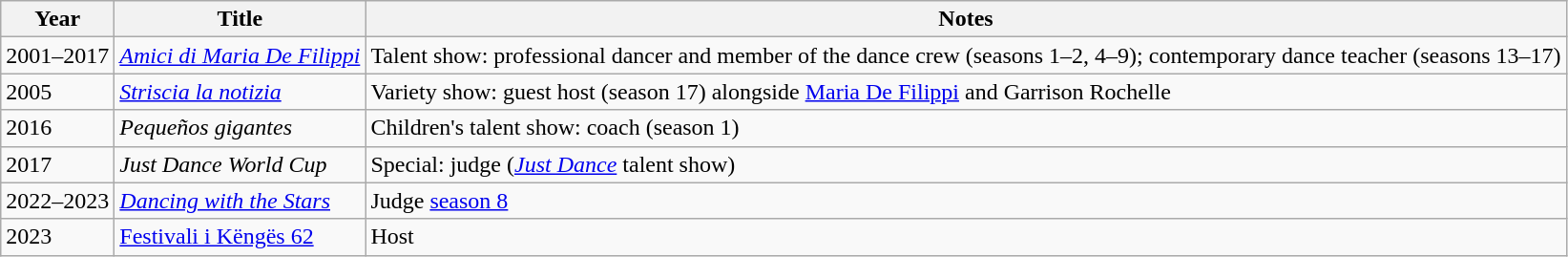<table class="wikitable">
<tr>
<th>Year</th>
<th>Title</th>
<th>Notes</th>
</tr>
<tr>
<td>2001–2017</td>
<td><em><a href='#'>Amici di Maria De Filippi</a></em></td>
<td>Talent show: professional dancer and member of the dance crew (seasons 1–2, 4–9); contemporary dance teacher (seasons 13–17)</td>
</tr>
<tr>
<td>2005</td>
<td><em><a href='#'>Striscia la notizia</a></em></td>
<td>Variety show: guest host (season 17) alongside <a href='#'>Maria De Filippi</a> and Garrison Rochelle</td>
</tr>
<tr>
<td>2016</td>
<td><em>Pequeños gigantes</em></td>
<td>Children's talent show: coach (season 1)</td>
</tr>
<tr>
<td>2017</td>
<td><em>Just Dance World Cup</em></td>
<td>Special: judge (<em><a href='#'>Just Dance</a></em> talent show)</td>
</tr>
<tr>
<td>2022–2023</td>
<td><em><a href='#'>Dancing with the Stars</a></em></td>
<td>Judge <a href='#'>season 8</a></td>
</tr>
<tr>
<td>2023</td>
<td><a href='#'>Festivali i Këngës 62</a></td>
<td>Host</td>
</tr>
</table>
